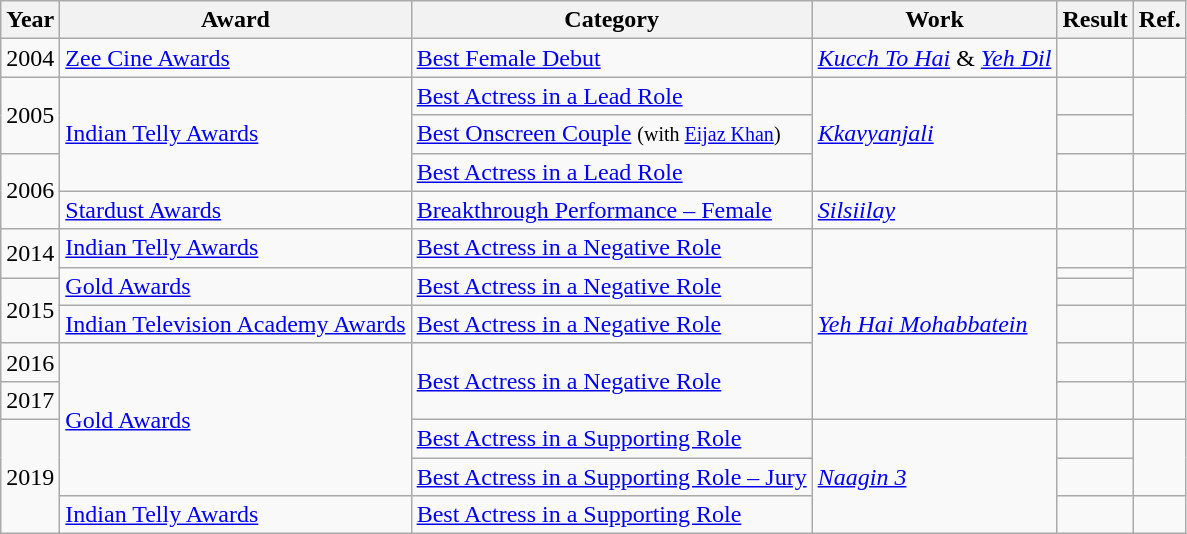<table class="wikitable">
<tr>
<th>Year</th>
<th>Award</th>
<th>Category</th>
<th>Work</th>
<th>Result</th>
<th>Ref.</th>
</tr>
<tr>
<td>2004</td>
<td><a href='#'>Zee Cine Awards</a></td>
<td><a href='#'>Best Female Debut</a></td>
<td><em><a href='#'>Kucch To Hai</a></em> & <em><a href='#'>Yeh Dil</a></em></td>
<td></td>
<td></td>
</tr>
<tr>
<td rowspan="2">2005</td>
<td rowspan="3"><a href='#'>Indian Telly Awards</a></td>
<td><a href='#'>Best Actress in a Lead Role</a></td>
<td rowspan="3"><em><a href='#'>Kkavyanjali</a></em></td>
<td></td>
<td rowspan="2"></td>
</tr>
<tr>
<td><a href='#'>Best Onscreen Couple</a> <small>(with <a href='#'>Eijaz Khan</a>)</small></td>
<td></td>
</tr>
<tr>
<td rowspan="2">2006</td>
<td><a href='#'>Best Actress in a Lead Role</a></td>
<td></td>
<td></td>
</tr>
<tr>
<td><a href='#'>Stardust Awards</a></td>
<td><a href='#'>Breakthrough Performance – Female</a></td>
<td><em><a href='#'>Silsiilay</a></em></td>
<td></td>
<td></td>
</tr>
<tr>
<td rowspan="2">2014</td>
<td><a href='#'>Indian Telly Awards</a></td>
<td><a href='#'>Best Actress in a Negative Role</a></td>
<td rowspan="6"><em><a href='#'>Yeh Hai Mohabbatein</a></em></td>
<td></td>
<td></td>
</tr>
<tr>
<td rowspan="2"><a href='#'>Gold Awards</a></td>
<td rowspan="2"><a href='#'>Best Actress in a Negative Role</a></td>
<td></td>
<td rowspan="2"></td>
</tr>
<tr>
<td rowspan="2">2015</td>
<td></td>
</tr>
<tr>
<td><a href='#'>Indian Television Academy Awards</a></td>
<td><a href='#'>Best Actress in a Negative Role</a></td>
<td></td>
<td></td>
</tr>
<tr>
<td>2016</td>
<td rowspan="4"><a href='#'>Gold Awards</a></td>
<td rowspan="2"><a href='#'>Best Actress in a Negative Role</a></td>
<td></td>
<td></td>
</tr>
<tr>
<td>2017</td>
<td></td>
<td></td>
</tr>
<tr>
<td rowspan="3">2019</td>
<td><a href='#'>Best Actress in a Supporting Role</a></td>
<td rowspan="3"><em><a href='#'>Naagin 3</a></em></td>
<td></td>
<td rowspan="2"></td>
</tr>
<tr>
<td><a href='#'>Best Actress in a Supporting Role – Jury</a></td>
<td></td>
</tr>
<tr>
<td><a href='#'>Indian Telly Awards</a></td>
<td><a href='#'>Best Actress in a Supporting Role</a></td>
<td></td>
<td></td>
</tr>
</table>
